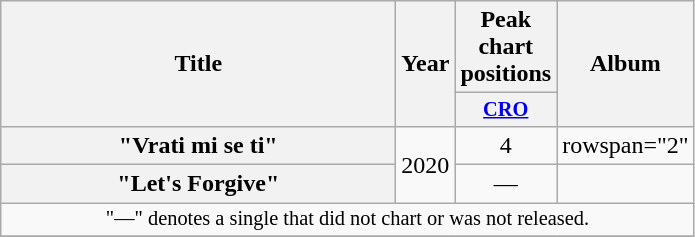<table class="wikitable plainrowheaders" style="text-align:center;">
<tr>
<th scope="col" rowspan="2" style="width:16em;">Title</th>
<th scope="col" rowspan="2" style="width:1em;">Year</th>
<th scope="col" colspan="1">Peak chart positions</th>
<th scope="col" rowspan="2">Album</th>
</tr>
<tr>
<th scope="col" style="width:3em;font-size:85%;"><a href='#'>CRO</a><br></th>
</tr>
<tr>
<th scope="row">"Vrati mi se ti"</th>
<td rowspan="2">2020</td>
<td>4</td>
<td>rowspan="2" </td>
</tr>
<tr>
<th scope="row">"Let's Forgive"</th>
<td>—</td>
</tr>
<tr>
<td colspan="20" style="text-align:center; font-size:85%;">"—" denotes a single that did not chart or was not released.</td>
</tr>
<tr>
</tr>
</table>
